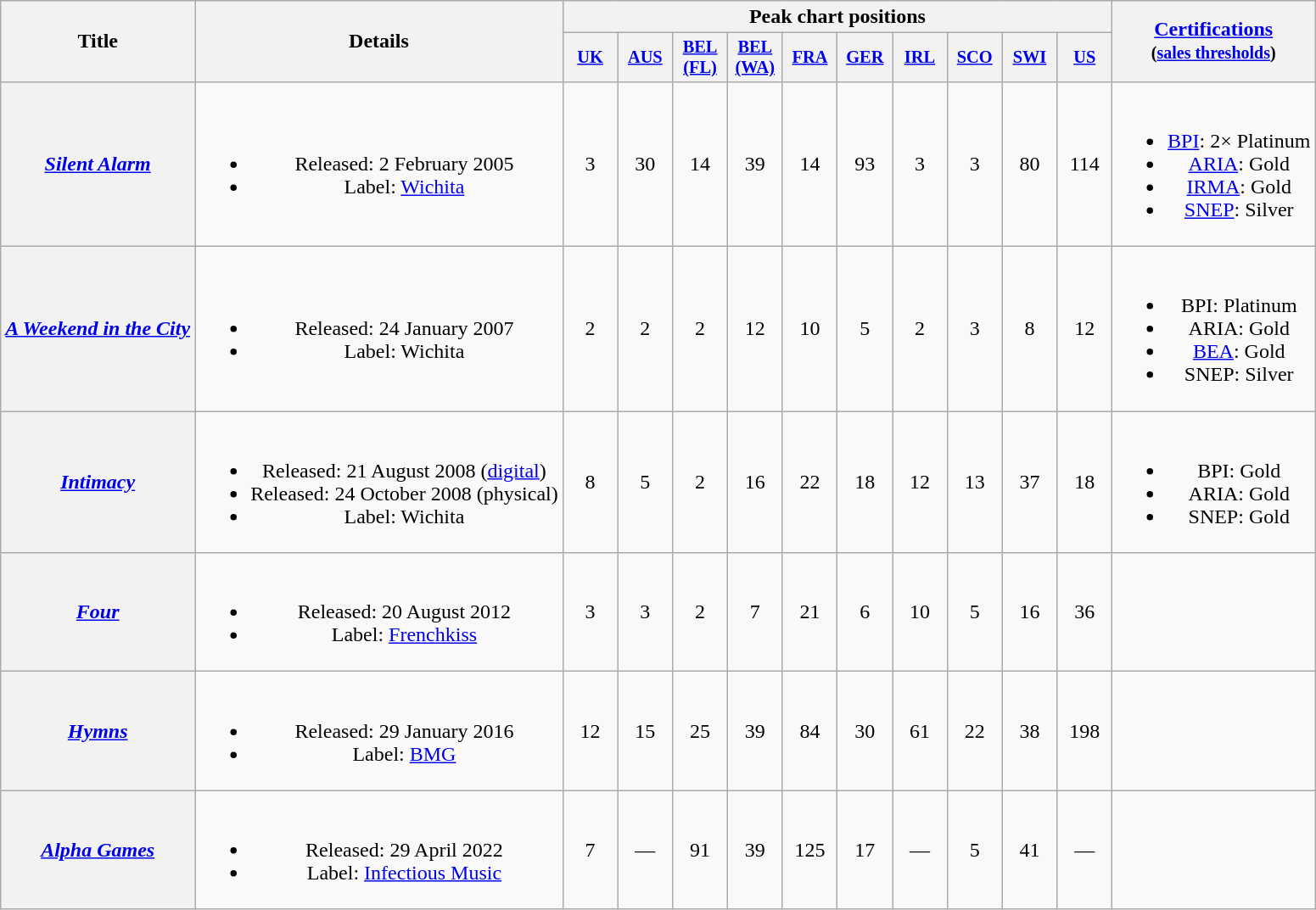<table class="wikitable plainrowheaders" style="text-align:center;">
<tr>
<th scope="col" rowspan="2">Title</th>
<th scope="col" rowspan="2">Details</th>
<th colspan="10">Peak chart positions</th>
<th scope="col" rowspan="2"><a href='#'>Certifications</a><br><small>(<a href='#'>sales thresholds</a>)</small></th>
</tr>
<tr>
<th style="width:2.7em;font-size:85%;"><a href='#'>UK</a><br></th>
<th style="width:2.7em;font-size:85%;"><a href='#'>AUS</a><br></th>
<th style="width:2.7em;font-size:85%;"><a href='#'>BEL<br>(FL)</a><br></th>
<th style="width:2.7em;font-size:85%;"><a href='#'>BEL<br>(WA)</a><br></th>
<th style="width:2.7em;font-size:85%;"><a href='#'>FRA</a><br></th>
<th style="width:2.7em;font-size:85%;"><a href='#'>GER</a><br></th>
<th style="width:2.7em;font-size:85%;"><a href='#'>IRL</a><br></th>
<th style="width:2.7em;font-size:85%;"><a href='#'>SCO</a><br></th>
<th style="width:2.7em;font-size:85%;"><a href='#'>SWI</a><br></th>
<th style="width:2.7em;font-size:85%;"><a href='#'>US</a><br></th>
</tr>
<tr>
<th scope="row"><em><a href='#'>Silent Alarm</a></em></th>
<td><br><ul><li>Released: 2 February 2005</li><li>Label: <a href='#'>Wichita</a></li></ul></td>
<td>3</td>
<td>30</td>
<td>14</td>
<td>39</td>
<td>14</td>
<td>93</td>
<td>3</td>
<td>3</td>
<td>80</td>
<td>114</td>
<td><br><ul><li><a href='#'>BPI</a>: 2× Platinum</li><li><a href='#'>ARIA</a>: Gold</li><li><a href='#'>IRMA</a>: Gold</li><li><a href='#'>SNEP</a>: Silver</li></ul></td>
</tr>
<tr>
<th scope="row"><em><a href='#'>A Weekend in the City</a></em></th>
<td><br><ul><li>Released: 24 January 2007</li><li>Label: Wichita</li></ul></td>
<td>2</td>
<td>2</td>
<td>2</td>
<td>12</td>
<td>10</td>
<td>5</td>
<td>2</td>
<td>3</td>
<td>8</td>
<td>12</td>
<td><br><ul><li>BPI: Platinum</li><li>ARIA: Gold</li><li><a href='#'>BEA</a>: Gold</li><li>SNEP: Silver</li></ul></td>
</tr>
<tr>
<th scope="row"><em><a href='#'>Intimacy</a></em></th>
<td><br><ul><li>Released: 21 August 2008 (<a href='#'>digital</a>)</li><li>Released: 24 October 2008 (physical)</li><li>Label: Wichita</li></ul></td>
<td>8</td>
<td>5</td>
<td>2</td>
<td>16</td>
<td>22</td>
<td>18</td>
<td>12</td>
<td>13</td>
<td>37</td>
<td>18</td>
<td><br><ul><li>BPI: Gold</li><li>ARIA: Gold</li><li>SNEP: Gold</li></ul></td>
</tr>
<tr>
<th scope="row"><em><a href='#'>Four</a></em></th>
<td><br><ul><li>Released: 20 August 2012</li><li>Label: <a href='#'>Frenchkiss</a></li></ul></td>
<td>3</td>
<td>3</td>
<td>2</td>
<td>7</td>
<td>21</td>
<td>6</td>
<td>10</td>
<td>5</td>
<td>16</td>
<td>36</td>
<td></td>
</tr>
<tr>
<th scope="row"><em><a href='#'>Hymns</a></em></th>
<td><br><ul><li>Released: 29 January 2016</li><li>Label: <a href='#'>BMG</a></li></ul></td>
<td>12</td>
<td>15</td>
<td>25</td>
<td>39</td>
<td>84</td>
<td>30</td>
<td>61</td>
<td>22</td>
<td>38</td>
<td>198</td>
<td></td>
</tr>
<tr>
<th scope="row"><em><a href='#'>Alpha Games</a></em></th>
<td><br><ul><li>Released: 29 April 2022</li><li>Label: <a href='#'>Infectious Music</a></li></ul></td>
<td>7</td>
<td>—</td>
<td>91</td>
<td>39</td>
<td>125</td>
<td>17</td>
<td>—</td>
<td>5</td>
<td>41</td>
<td>—</td>
<td></td>
</tr>
</table>
